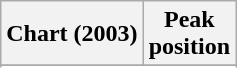<table class="wikitable sortable plainrowheaders" style="text-align:center;">
<tr>
<th scope="col">Chart (2003)</th>
<th scope="col">Peak<br>position</th>
</tr>
<tr>
</tr>
<tr>
</tr>
</table>
